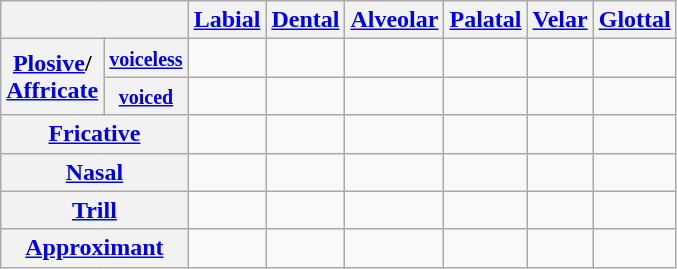<table class="wikitable" style="text-align:center;">
<tr>
<th colspan="2"></th>
<th><a href='#'>Labial</a></th>
<th><a href='#'>Dental</a></th>
<th><a href='#'>Alveolar</a></th>
<th><a href='#'>Palatal</a></th>
<th><a href='#'>Velar</a></th>
<th><a href='#'>Glottal</a></th>
</tr>
<tr>
<th rowspan="2"><a href='#'>Plosive</a>/<br><a href='#'>Affricate</a></th>
<th><small><a href='#'>voiceless</a></small></th>
<td></td>
<td></td>
<td></td>
<td></td>
<td></td>
<td></td>
</tr>
<tr>
<th><small><a href='#'>voiced</a></small></th>
<td></td>
<td></td>
<td></td>
<td></td>
<td></td>
<td></td>
</tr>
<tr>
<th colspan="2"><a href='#'>Fricative</a></th>
<td></td>
<td></td>
<td></td>
<td></td>
<td></td>
<td></td>
</tr>
<tr>
<th colspan="2"><a href='#'>Nasal</a></th>
<td></td>
<td></td>
<td></td>
<td></td>
<td></td>
<td></td>
</tr>
<tr>
<th colspan="2"><a href='#'>Trill</a></th>
<td></td>
<td></td>
<td></td>
<td></td>
<td></td>
<td></td>
</tr>
<tr>
<th colspan="2"><a href='#'>Approximant</a></th>
<td></td>
<td></td>
<td></td>
<td></td>
<td></td>
<td></td>
</tr>
</table>
